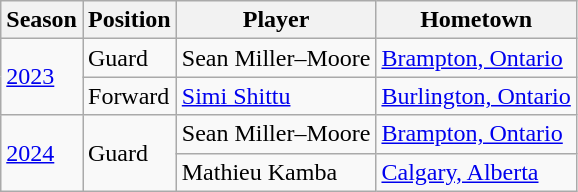<table class="wikitable">
<tr>
<th>Season</th>
<th>Position</th>
<th>Player</th>
<th>Hometown</th>
</tr>
<tr>
<td rowspan="2"><a href='#'>2023</a></td>
<td>Guard</td>
<td>Sean Miller–Moore</td>
<td><a href='#'>Brampton, Ontario</a></td>
</tr>
<tr>
<td>Forward</td>
<td><a href='#'>Simi Shittu</a></td>
<td><a href='#'>Burlington, Ontario</a></td>
</tr>
<tr>
<td rowspan="2"><a href='#'>2024</a></td>
<td rowspan="2">Guard</td>
<td>Sean Miller–Moore</td>
<td><a href='#'>Brampton, Ontario</a></td>
</tr>
<tr>
<td>Mathieu Kamba</td>
<td><a href='#'>Calgary, Alberta</a></td>
</tr>
</table>
